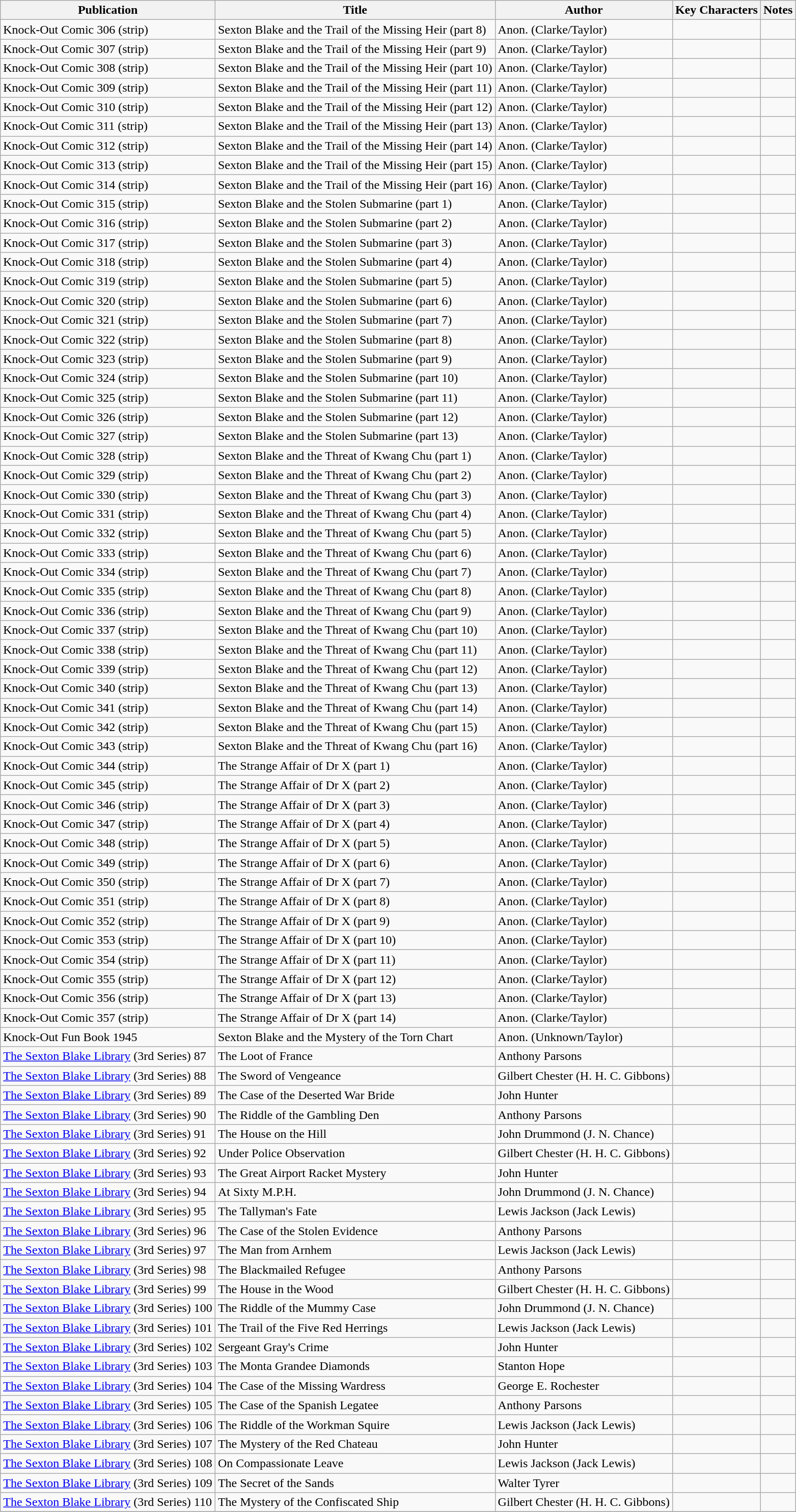<table class="wikitable">
<tr>
<th>Publication</th>
<th>Title</th>
<th>Author</th>
<th>Key Characters</th>
<th>Notes</th>
</tr>
<tr>
<td>Knock-Out Comic 306 (strip)</td>
<td>Sexton Blake and the Trail of the Missing Heir (part 8)</td>
<td>Anon. (Clarke/Taylor)</td>
<td></td>
<td></td>
</tr>
<tr>
<td>Knock-Out Comic 307 (strip)</td>
<td>Sexton Blake and the Trail of the Missing Heir (part 9)</td>
<td>Anon. (Clarke/Taylor)</td>
<td></td>
<td></td>
</tr>
<tr>
<td>Knock-Out Comic 308 (strip)</td>
<td>Sexton Blake and the Trail of the Missing Heir (part 10)</td>
<td>Anon. (Clarke/Taylor)</td>
<td></td>
<td></td>
</tr>
<tr>
<td>Knock-Out Comic 309 (strip)</td>
<td>Sexton Blake and the Trail of the Missing Heir (part 11)</td>
<td>Anon. (Clarke/Taylor)</td>
<td></td>
<td></td>
</tr>
<tr>
<td>Knock-Out Comic 310 (strip)</td>
<td>Sexton Blake and the Trail of the Missing Heir (part 12)</td>
<td>Anon. (Clarke/Taylor)</td>
<td></td>
<td></td>
</tr>
<tr>
<td>Knock-Out Comic 311 (strip)</td>
<td>Sexton Blake and the Trail of the Missing Heir (part 13)</td>
<td>Anon. (Clarke/Taylor)</td>
<td></td>
<td></td>
</tr>
<tr>
<td>Knock-Out Comic 312 (strip)</td>
<td>Sexton Blake and the Trail of the Missing Heir (part 14)</td>
<td>Anon. (Clarke/Taylor)</td>
<td></td>
<td></td>
</tr>
<tr>
<td>Knock-Out Comic 313 (strip)</td>
<td>Sexton Blake and the Trail of the Missing Heir (part 15)</td>
<td>Anon. (Clarke/Taylor)</td>
<td></td>
<td></td>
</tr>
<tr>
<td>Knock-Out Comic 314 (strip)</td>
<td>Sexton Blake and the Trail of the Missing Heir (part 16)</td>
<td>Anon. (Clarke/Taylor)</td>
<td></td>
<td></td>
</tr>
<tr>
<td>Knock-Out Comic 315 (strip)</td>
<td>Sexton Blake and the Stolen Submarine (part 1)</td>
<td>Anon. (Clarke/Taylor)</td>
<td></td>
<td></td>
</tr>
<tr>
<td>Knock-Out Comic 316 (strip)</td>
<td>Sexton Blake and the Stolen Submarine (part 2)</td>
<td>Anon. (Clarke/Taylor)</td>
<td></td>
<td></td>
</tr>
<tr>
<td>Knock-Out Comic 317 (strip)</td>
<td>Sexton Blake and the Stolen Submarine (part 3)</td>
<td>Anon. (Clarke/Taylor)</td>
<td></td>
<td></td>
</tr>
<tr>
<td>Knock-Out Comic 318 (strip)</td>
<td>Sexton Blake and the Stolen Submarine (part 4)</td>
<td>Anon. (Clarke/Taylor)</td>
<td></td>
<td></td>
</tr>
<tr>
<td>Knock-Out Comic 319 (strip)</td>
<td>Sexton Blake and the Stolen Submarine (part 5)</td>
<td>Anon. (Clarke/Taylor)</td>
<td></td>
<td></td>
</tr>
<tr>
<td>Knock-Out Comic 320 (strip)</td>
<td>Sexton Blake and the Stolen Submarine (part 6)</td>
<td>Anon. (Clarke/Taylor)</td>
<td></td>
<td></td>
</tr>
<tr>
<td>Knock-Out Comic 321 (strip)</td>
<td>Sexton Blake and the Stolen Submarine (part 7)</td>
<td>Anon. (Clarke/Taylor)</td>
<td></td>
<td></td>
</tr>
<tr>
<td>Knock-Out Comic 322 (strip)</td>
<td>Sexton Blake and the Stolen Submarine (part 8)</td>
<td>Anon. (Clarke/Taylor)</td>
<td></td>
<td></td>
</tr>
<tr>
<td>Knock-Out Comic 323 (strip)</td>
<td>Sexton Blake and the Stolen Submarine (part 9)</td>
<td>Anon. (Clarke/Taylor)</td>
<td></td>
<td></td>
</tr>
<tr>
<td>Knock-Out Comic 324 (strip)</td>
<td>Sexton Blake and the Stolen Submarine (part 10)</td>
<td>Anon. (Clarke/Taylor)</td>
<td></td>
<td></td>
</tr>
<tr>
<td>Knock-Out Comic 325 (strip)</td>
<td>Sexton Blake and the Stolen Submarine (part 11)</td>
<td>Anon. (Clarke/Taylor)</td>
<td></td>
<td></td>
</tr>
<tr>
<td>Knock-Out Comic 326 (strip)</td>
<td>Sexton Blake and the Stolen Submarine (part 12)</td>
<td>Anon. (Clarke/Taylor)</td>
<td></td>
<td></td>
</tr>
<tr>
<td>Knock-Out Comic 327 (strip)</td>
<td>Sexton Blake and the Stolen Submarine (part 13)</td>
<td>Anon. (Clarke/Taylor)</td>
<td></td>
<td></td>
</tr>
<tr>
<td>Knock-Out Comic 328 (strip)</td>
<td>Sexton Blake and the Threat of Kwang Chu (part 1)</td>
<td>Anon. (Clarke/Taylor)</td>
<td></td>
<td></td>
</tr>
<tr>
<td>Knock-Out Comic 329 (strip)</td>
<td>Sexton Blake and the Threat of Kwang Chu (part 2)</td>
<td>Anon. (Clarke/Taylor)</td>
<td></td>
<td></td>
</tr>
<tr>
<td>Knock-Out Comic 330 (strip)</td>
<td>Sexton Blake and the Threat of Kwang Chu (part 3)</td>
<td>Anon. (Clarke/Taylor)</td>
<td></td>
<td></td>
</tr>
<tr>
<td>Knock-Out Comic 331 (strip)</td>
<td>Sexton Blake and the Threat of Kwang Chu (part 4)</td>
<td>Anon. (Clarke/Taylor)</td>
<td></td>
<td></td>
</tr>
<tr>
<td>Knock-Out Comic 332 (strip)</td>
<td>Sexton Blake and the Threat of Kwang Chu (part 5)</td>
<td>Anon. (Clarke/Taylor)</td>
<td></td>
<td></td>
</tr>
<tr>
<td>Knock-Out Comic 333 (strip)</td>
<td>Sexton Blake and the Threat of Kwang Chu (part 6)</td>
<td>Anon. (Clarke/Taylor)</td>
<td></td>
<td></td>
</tr>
<tr>
<td>Knock-Out Comic 334 (strip)</td>
<td>Sexton Blake and the Threat of Kwang Chu (part 7)</td>
<td>Anon. (Clarke/Taylor)</td>
<td></td>
<td></td>
</tr>
<tr>
<td>Knock-Out Comic 335 (strip)</td>
<td>Sexton Blake and the Threat of Kwang Chu (part 8)</td>
<td>Anon. (Clarke/Taylor)</td>
<td></td>
<td></td>
</tr>
<tr>
<td>Knock-Out Comic 336 (strip)</td>
<td>Sexton Blake and the Threat of Kwang Chu (part 9)</td>
<td>Anon. (Clarke/Taylor)</td>
<td></td>
<td></td>
</tr>
<tr>
<td>Knock-Out Comic 337 (strip)</td>
<td>Sexton Blake and the Threat of Kwang Chu (part 10)</td>
<td>Anon. (Clarke/Taylor)</td>
<td></td>
<td></td>
</tr>
<tr>
<td>Knock-Out Comic 338 (strip)</td>
<td>Sexton Blake and the Threat of Kwang Chu (part 11)</td>
<td>Anon. (Clarke/Taylor)</td>
<td></td>
<td></td>
</tr>
<tr>
<td>Knock-Out Comic 339 (strip)</td>
<td>Sexton Blake and the Threat of Kwang Chu (part 12)</td>
<td>Anon. (Clarke/Taylor)</td>
<td></td>
<td></td>
</tr>
<tr>
<td>Knock-Out Comic 340 (strip)</td>
<td>Sexton Blake and the Threat of Kwang Chu (part 13)</td>
<td>Anon. (Clarke/Taylor)</td>
<td></td>
<td></td>
</tr>
<tr>
<td>Knock-Out Comic 341 (strip)</td>
<td>Sexton Blake and the Threat of Kwang Chu (part 14)</td>
<td>Anon. (Clarke/Taylor)</td>
<td></td>
<td></td>
</tr>
<tr>
<td>Knock-Out Comic 342 (strip)</td>
<td>Sexton Blake and the Threat of Kwang Chu (part 15)</td>
<td>Anon. (Clarke/Taylor)</td>
<td></td>
<td></td>
</tr>
<tr>
<td>Knock-Out Comic 343 (strip)</td>
<td>Sexton Blake and the Threat of Kwang Chu (part 16)</td>
<td>Anon. (Clarke/Taylor)</td>
<td></td>
<td></td>
</tr>
<tr>
<td>Knock-Out Comic 344 (strip)</td>
<td>The Strange Affair of Dr X (part 1)</td>
<td>Anon. (Clarke/Taylor)</td>
<td></td>
<td></td>
</tr>
<tr>
<td>Knock-Out Comic 345 (strip)</td>
<td>The Strange Affair of Dr X (part 2)</td>
<td>Anon. (Clarke/Taylor)</td>
<td></td>
<td></td>
</tr>
<tr>
<td>Knock-Out Comic 346 (strip)</td>
<td>The Strange Affair of Dr X (part 3)</td>
<td>Anon. (Clarke/Taylor)</td>
<td></td>
<td></td>
</tr>
<tr>
<td>Knock-Out Comic 347 (strip)</td>
<td>The Strange Affair of Dr X (part 4)</td>
<td>Anon. (Clarke/Taylor)</td>
<td></td>
<td></td>
</tr>
<tr>
<td>Knock-Out Comic 348 (strip)</td>
<td>The Strange Affair of Dr X (part 5)</td>
<td>Anon. (Clarke/Taylor)</td>
<td></td>
<td></td>
</tr>
<tr>
<td>Knock-Out Comic 349 (strip)</td>
<td>The Strange Affair of Dr X (part 6)</td>
<td>Anon. (Clarke/Taylor)</td>
<td></td>
<td></td>
</tr>
<tr>
<td>Knock-Out Comic 350 (strip)</td>
<td>The Strange Affair of Dr X (part 7)</td>
<td>Anon. (Clarke/Taylor)</td>
<td></td>
<td></td>
</tr>
<tr>
<td>Knock-Out Comic 351 (strip)</td>
<td>The Strange Affair of Dr X (part 8)</td>
<td>Anon. (Clarke/Taylor)</td>
<td></td>
<td></td>
</tr>
<tr>
<td>Knock-Out Comic 352 (strip)</td>
<td>The Strange Affair of Dr X (part 9)</td>
<td>Anon. (Clarke/Taylor)</td>
<td></td>
<td></td>
</tr>
<tr>
<td>Knock-Out Comic 353 (strip)</td>
<td>The Strange Affair of Dr X (part 10)</td>
<td>Anon. (Clarke/Taylor)</td>
<td></td>
<td></td>
</tr>
<tr>
<td>Knock-Out Comic 354 (strip)</td>
<td>The Strange Affair of Dr X (part 11)</td>
<td>Anon. (Clarke/Taylor)</td>
<td></td>
<td></td>
</tr>
<tr>
<td>Knock-Out Comic 355 (strip)</td>
<td>The Strange Affair of Dr X (part 12)</td>
<td>Anon. (Clarke/Taylor)</td>
<td></td>
<td></td>
</tr>
<tr>
<td>Knock-Out Comic 356 (strip)</td>
<td>The Strange Affair of Dr X (part 13)</td>
<td>Anon. (Clarke/Taylor)</td>
<td></td>
<td></td>
</tr>
<tr>
<td>Knock-Out Comic 357 (strip)</td>
<td>The Strange Affair of Dr X (part 14)</td>
<td>Anon. (Clarke/Taylor)</td>
<td></td>
<td></td>
</tr>
<tr>
<td>Knock-Out Fun Book 1945</td>
<td>Sexton Blake and the Mystery of the Torn Chart</td>
<td>Anon. (Unknown/Taylor)</td>
<td></td>
<td></td>
</tr>
<tr>
<td><a href='#'>The Sexton Blake Library</a> (3rd Series) 87</td>
<td>The Loot of France</td>
<td>Anthony Parsons</td>
<td></td>
<td></td>
</tr>
<tr>
<td><a href='#'>The Sexton Blake Library</a> (3rd Series) 88</td>
<td>The Sword of Vengeance</td>
<td>Gilbert Chester (H. H. C. Gibbons)</td>
<td></td>
<td></td>
</tr>
<tr>
<td><a href='#'>The Sexton Blake Library</a> (3rd Series) 89</td>
<td>The Case of the Deserted War Bride</td>
<td>John Hunter</td>
<td></td>
<td></td>
</tr>
<tr>
<td><a href='#'>The Sexton Blake Library</a> (3rd Series) 90</td>
<td>The Riddle of the Gambling Den</td>
<td>Anthony Parsons</td>
<td></td>
<td></td>
</tr>
<tr>
<td><a href='#'>The Sexton Blake Library</a> (3rd Series) 91</td>
<td>The House on the Hill</td>
<td>John Drummond (J. N. Chance)</td>
<td></td>
<td></td>
</tr>
<tr>
<td><a href='#'>The Sexton Blake Library</a> (3rd Series) 92</td>
<td>Under Police Observation</td>
<td>Gilbert Chester (H. H. C. Gibbons)</td>
<td></td>
<td></td>
</tr>
<tr>
<td><a href='#'>The Sexton Blake Library</a> (3rd Series) 93</td>
<td>The Great Airport Racket Mystery</td>
<td>John Hunter</td>
<td></td>
<td></td>
</tr>
<tr>
<td><a href='#'>The Sexton Blake Library</a> (3rd Series) 94</td>
<td>At Sixty M.P.H.</td>
<td>John Drummond (J. N. Chance)</td>
<td></td>
<td></td>
</tr>
<tr>
<td><a href='#'>The Sexton Blake Library</a> (3rd Series) 95</td>
<td>The Tallyman's Fate</td>
<td>Lewis Jackson (Jack Lewis)</td>
<td></td>
<td></td>
</tr>
<tr>
<td><a href='#'>The Sexton Blake Library</a> (3rd Series) 96</td>
<td>The Case of the Stolen Evidence</td>
<td>Anthony Parsons</td>
<td></td>
<td></td>
</tr>
<tr>
<td><a href='#'>The Sexton Blake Library</a> (3rd Series) 97</td>
<td>The Man from Arnhem</td>
<td>Lewis Jackson (Jack Lewis)</td>
<td></td>
<td></td>
</tr>
<tr>
<td><a href='#'>The Sexton Blake Library</a> (3rd Series) 98</td>
<td>The Blackmailed Refugee</td>
<td>Anthony Parsons</td>
<td></td>
<td></td>
</tr>
<tr>
<td><a href='#'>The Sexton Blake Library</a> (3rd Series) 99</td>
<td>The House in the Wood</td>
<td>Gilbert Chester (H. H. C. Gibbons)</td>
<td></td>
<td></td>
</tr>
<tr>
<td><a href='#'>The Sexton Blake Library</a> (3rd Series) 100</td>
<td>The Riddle of the Mummy Case</td>
<td>John Drummond (J. N. Chance)</td>
<td></td>
<td></td>
</tr>
<tr>
<td><a href='#'>The Sexton Blake Library</a> (3rd Series) 101</td>
<td>The Trail of the Five Red Herrings</td>
<td>Lewis Jackson (Jack Lewis)</td>
<td></td>
<td></td>
</tr>
<tr>
<td><a href='#'>The Sexton Blake Library</a> (3rd Series) 102</td>
<td>Sergeant Gray's Crime</td>
<td>John Hunter</td>
<td></td>
<td></td>
</tr>
<tr>
<td><a href='#'>The Sexton Blake Library</a> (3rd Series) 103</td>
<td>The Monta Grandee Diamonds</td>
<td>Stanton Hope</td>
<td></td>
<td></td>
</tr>
<tr>
<td><a href='#'>The Sexton Blake Library</a> (3rd Series) 104</td>
<td>The Case of the Missing Wardress</td>
<td>George E. Rochester</td>
<td></td>
<td></td>
</tr>
<tr>
<td><a href='#'>The Sexton Blake Library</a> (3rd Series) 105</td>
<td>The Case of the Spanish Legatee</td>
<td>Anthony Parsons</td>
<td></td>
<td></td>
</tr>
<tr>
<td><a href='#'>The Sexton Blake Library</a> (3rd Series) 106</td>
<td>The Riddle of the Workman Squire</td>
<td>Lewis Jackson (Jack Lewis)</td>
<td></td>
<td></td>
</tr>
<tr>
<td><a href='#'>The Sexton Blake Library</a> (3rd Series) 107</td>
<td>The Mystery of the Red Chateau</td>
<td>John Hunter</td>
<td></td>
<td></td>
</tr>
<tr>
<td><a href='#'>The Sexton Blake Library</a> (3rd Series) 108</td>
<td>On Compassionate Leave</td>
<td>Lewis Jackson (Jack Lewis)</td>
<td></td>
<td></td>
</tr>
<tr>
<td><a href='#'>The Sexton Blake Library</a> (3rd Series) 109</td>
<td>The Secret of the Sands</td>
<td>Walter Tyrer</td>
<td></td>
<td></td>
</tr>
<tr>
<td><a href='#'>The Sexton Blake Library</a> (3rd Series) 110</td>
<td>The Mystery of the Confiscated Ship</td>
<td>Gilbert Chester (H. H. C. Gibbons)</td>
<td></td>
<td></td>
</tr>
<tr>
</tr>
</table>
